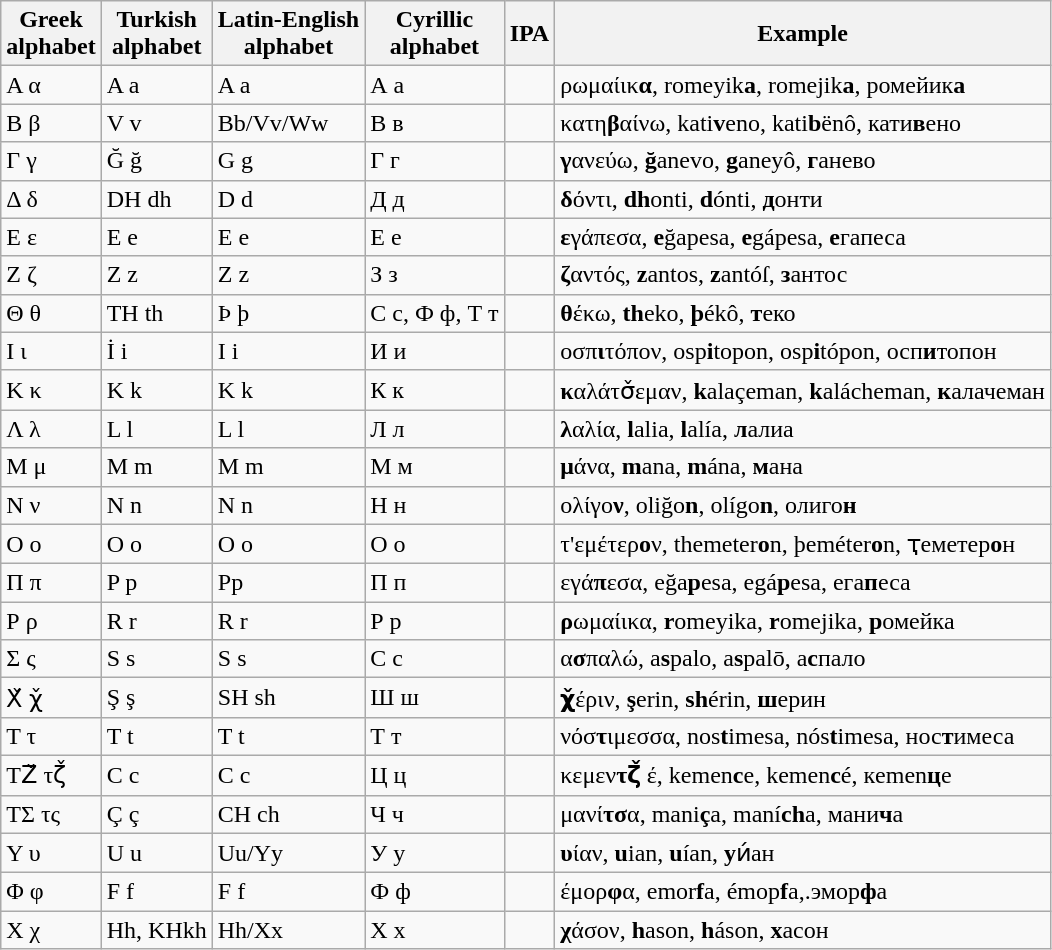<table class="wikitable">
<tr>
<th>Greek<br>alphabet</th>
<th>Turkish<br>alphabet</th>
<th>Latin-English<br>alphabet</th>
<th>Cyrillic<br>alphabet</th>
<th>IPA</th>
<th>Example</th>
</tr>
<tr>
<td>Α α</td>
<td>A a</td>
<td>A a</td>
<td>А а</td>
<td><span></span></td>
<td>ρωμαίικ<strong>α</strong>, romeyik<strong>a</strong>, romejik<strong>a</strong>, ромейик<strong>а</strong></td>
</tr>
<tr>
<td>Β β</td>
<td>V v</td>
<td>Bb/Vv/Ww</td>
<td>В в</td>
<td><span></span></td>
<td>κατη<strong>β</strong>αίνω, kati<strong>v</strong>eno, kati<strong>b</strong>ënô, кати<strong>в</strong>ено</td>
</tr>
<tr>
<td>Γ γ</td>
<td>Ğ ğ</td>
<td>G g</td>
<td>Г г</td>
<td><span> </span></td>
<td><strong>γ</strong>ανεύω, <strong>ğ</strong>anevo, <strong>g</strong>aneyô, <strong>г</strong>анево</td>
</tr>
<tr>
<td>Δ δ</td>
<td>DH dh</td>
<td>D d</td>
<td>Д д</td>
<td><span></span></td>
<td><strong>δ</strong>όντι, <strong>dh</strong>onti, <strong>d</strong>ónti, <strong>д</strong>онти</td>
</tr>
<tr>
<td>Ε ε</td>
<td>E e</td>
<td>E e</td>
<td>Е е</td>
<td><span></span></td>
<td><strong>ε</strong>γάπεσα, <strong>e</strong>ğapesa, <strong>e</strong>gápesa, <strong>е</strong>гапеса</td>
</tr>
<tr>
<td>Ζ ζ</td>
<td>Z z</td>
<td>Z z</td>
<td>З з</td>
<td><span></span></td>
<td><strong>ζ</strong>αντός, <strong>z</strong>antos, <strong>z</strong>antóſ, <strong>з</strong>антос</td>
</tr>
<tr>
<td>Θ θ</td>
<td>TH th</td>
<td>Þ þ</td>
<td>С с, Ф ф, Т т</td>
<td><span></span></td>
<td><strong>θ</strong>έκω, <strong>th</strong>eko, <strong>þ</strong>ékô, <strong>т</strong>еко</td>
</tr>
<tr>
<td>Ι ι</td>
<td>İ i</td>
<td>I i</td>
<td>И и</td>
<td><span></span></td>
<td>οσπ<strong>ι</strong>τόπον, osp<strong>i</strong>topon, osp<strong>i</strong>tópon, осп<strong>и</strong>топон</td>
</tr>
<tr>
<td>Κ κ</td>
<td>K k</td>
<td>K k</td>
<td>К к</td>
<td><span></span></td>
<td><strong>κ</strong>αλάτσ̌εμαν, <strong>k</strong>alaçeman, <strong>k</strong>alácheman, <strong>к</strong>алачеман</td>
</tr>
<tr>
<td>Λ λ</td>
<td>L l</td>
<td>L l</td>
<td>Л л</td>
<td><span></span></td>
<td><strong>λ</strong>αλία, <strong>l</strong>alia, <strong>l</strong>alía, <strong>л</strong>алиа</td>
</tr>
<tr>
<td>Μ μ</td>
<td>M m</td>
<td>M m</td>
<td>М м</td>
<td><span></span></td>
<td><strong>μ</strong>άνα, <strong>m</strong>ana, <strong>m</strong>ána, <strong>м</strong>ана</td>
</tr>
<tr>
<td>Ν ν</td>
<td>N n</td>
<td>N n</td>
<td>Н н</td>
<td><span></span></td>
<td>ολίγο<strong>ν</strong>, oliğо<strong>n</strong>, olígo<strong>n</strong>, олиго<strong>н</strong></td>
</tr>
<tr>
<td>Ο ο</td>
<td>O o</td>
<td>O o</td>
<td>О о</td>
<td><span></span></td>
<td>τ'εμέτερ<strong>ο</strong>ν, themeter<strong>o</strong>n, þeméter<strong>o</strong>n, ҭеметер<strong>о</strong>н</td>
</tr>
<tr>
<td>Π π</td>
<td>P p</td>
<td>Pp</td>
<td>П п</td>
<td><span></span></td>
<td>εγά<strong>π</strong>εσα, eğa<strong>p</strong>esa, egá<strong>p</strong>esa, ега<strong>п</strong>еса</td>
</tr>
<tr>
<td>Ρ ρ</td>
<td>R r</td>
<td>R r</td>
<td>Р р</td>
<td><span></span></td>
<td><strong>ρ</strong>ωμαίικα, <strong>r</strong>omeyika, <strong>r</strong>omejika, <strong>р</strong>омейка</td>
</tr>
<tr>
<td>Σ ς</td>
<td>S s</td>
<td>S s</td>
<td>С с</td>
<td><span></span></td>
<td>α<strong>σ</strong>παλώ, a<strong>s</strong>palo, a<strong>s</strong>palō, а<strong>с</strong>пaло</td>
</tr>
<tr>
<td>Χ̌ χ̌</td>
<td>Ş ş</td>
<td>SH sh</td>
<td>Ш ш</td>
<td><span></span></td>
<td><strong>χ̌</strong>έριν, <strong>ş</strong>erin, <strong>sh</strong>érin, <strong>ш</strong>ерин</td>
</tr>
<tr>
<td>Τ τ</td>
<td>T t</td>
<td>T t</td>
<td>Т т</td>
<td><span></span></td>
<td>νόσ<strong>τ</strong>ιμεσσα, nos<strong>t</strong>imesa, nós<strong>t</strong>imesa, нос<strong>т</strong>имеса</td>
</tr>
<tr>
<td>ΤΖ̌ τζ̌</td>
<td>C c</td>
<td>C c</td>
<td>Ц ц</td>
<td><span></span></td>
<td>κεμεν<strong>τζ̌ </strong>έ, kemen<strong>c</strong>e, kemen<strong>c</strong>é, кemen<strong>ц</strong>е</td>
</tr>
<tr>
<td>ΤΣ τς</td>
<td>Ç ç</td>
<td>CH ch</td>
<td>Ч ч</td>
<td><span></span></td>
<td>μανί<strong>τσ</strong>α, mani<strong>ç</strong>a, maní<strong>ch</strong>a, мани<strong>ч</strong>а</td>
</tr>
<tr>
<td>Υ υ</td>
<td>U u</td>
<td>Uu/Yy</td>
<td>У у</td>
<td><span></span></td>
<td><strong>υ</strong>ίαν, <strong>u</strong>ian, <strong>u</strong>ían, <strong>у</strong>и́aн</td>
</tr>
<tr>
<td>Φ φ</td>
<td>F f</td>
<td>F f</td>
<td>Ф ф</td>
<td><span></span></td>
<td>έμορ<strong>φ</strong>α, emor<strong>f</strong>a, émop<strong>f</strong>a,.эмор<strong>ф</strong>а</td>
</tr>
<tr>
<td>Χ χ</td>
<td>Hh, KHkh</td>
<td>Hh/Xx</td>
<td>Х х</td>
<td><span></span></td>
<td><strong>χ</strong>άσον, <strong>h</strong>ason, <strong>h</strong>áson, <strong>х</strong>асон</td>
</tr>
</table>
